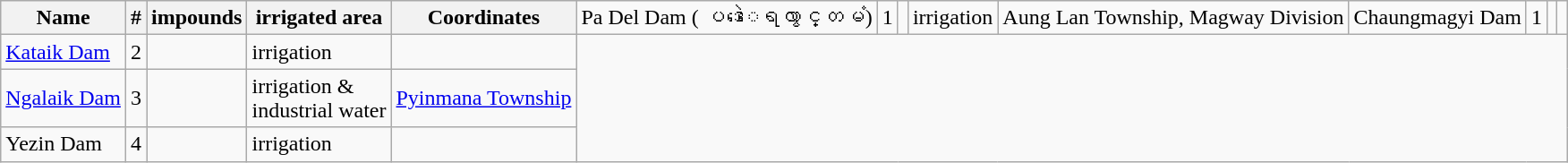<table class="wikitable sortable" border="1">
<tr>
<th>Name</th>
<th>#</th>
<th>impounds</th>
<th>irrigated area</th>
<th>Coordinates</th>
<td>Pa Del Dam ( ပဒဲေရေလွာင္တမံ)</td>
<td>1</td>
<td></td>
<td>irrigation</td>
<td>Aung Lan Township, Magway Division</td>
<td>Chaungmagyi Dam</td>
<td>1</td>
<td></td>
<td></td>
</tr>
<tr>
<td><a href='#'>Kataik Dam</a></td>
<td>2</td>
<td></td>
<td>irrigation</td>
<td></td>
</tr>
<tr>
<td><a href='#'>Ngalaik Dam</a></td>
<td>3</td>
<td></td>
<td>irrigation &<br> industrial water</td>
<td><a href='#'>Pyinmana Township</a></td>
</tr>
<tr>
<td>Yezin Dam</td>
<td>4</td>
<td></td>
<td>irrigation</td>
<td></td>
</tr>
</table>
